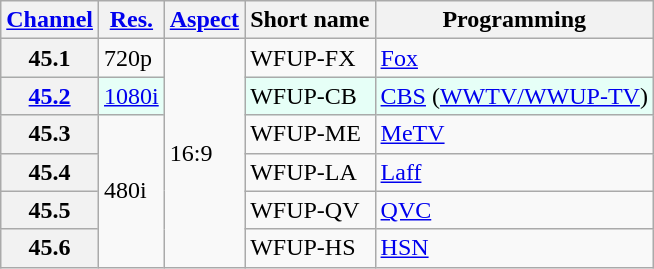<table class="wikitable">
<tr>
<th scope = "col"><a href='#'>Channel</a></th>
<th scope = "col"><a href='#'>Res.</a></th>
<th scope = "col"><a href='#'>Aspect</a></th>
<th scope = "col">Short name</th>
<th scope = "col">Programming</th>
</tr>
<tr>
<th scope = "row">45.1</th>
<td>720p</td>
<td rowspan="6">16:9</td>
<td>WFUP-FX</td>
<td><a href='#'>Fox</a></td>
</tr>
<tr style="background-color: #E6FFF7;">
<th scope = "row"><a href='#'>45.2</a></th>
<td><a href='#'>1080i</a></td>
<td>WFUP-CB</td>
<td><a href='#'>CBS</a> (<a href='#'>WWTV/WWUP-TV</a>)</td>
</tr>
<tr>
<th scope = "row">45.3</th>
<td rowspan=4>480i</td>
<td>WFUP-ME</td>
<td><a href='#'>MeTV</a></td>
</tr>
<tr>
<th scope = "row">45.4</th>
<td>WFUP-LA</td>
<td><a href='#'>Laff</a></td>
</tr>
<tr>
<th scope = "row">45.5</th>
<td>WFUP-QV</td>
<td><a href='#'>QVC</a></td>
</tr>
<tr>
<th scope = "row">45.6</th>
<td>WFUP-HS</td>
<td><a href='#'>HSN</a></td>
</tr>
</table>
